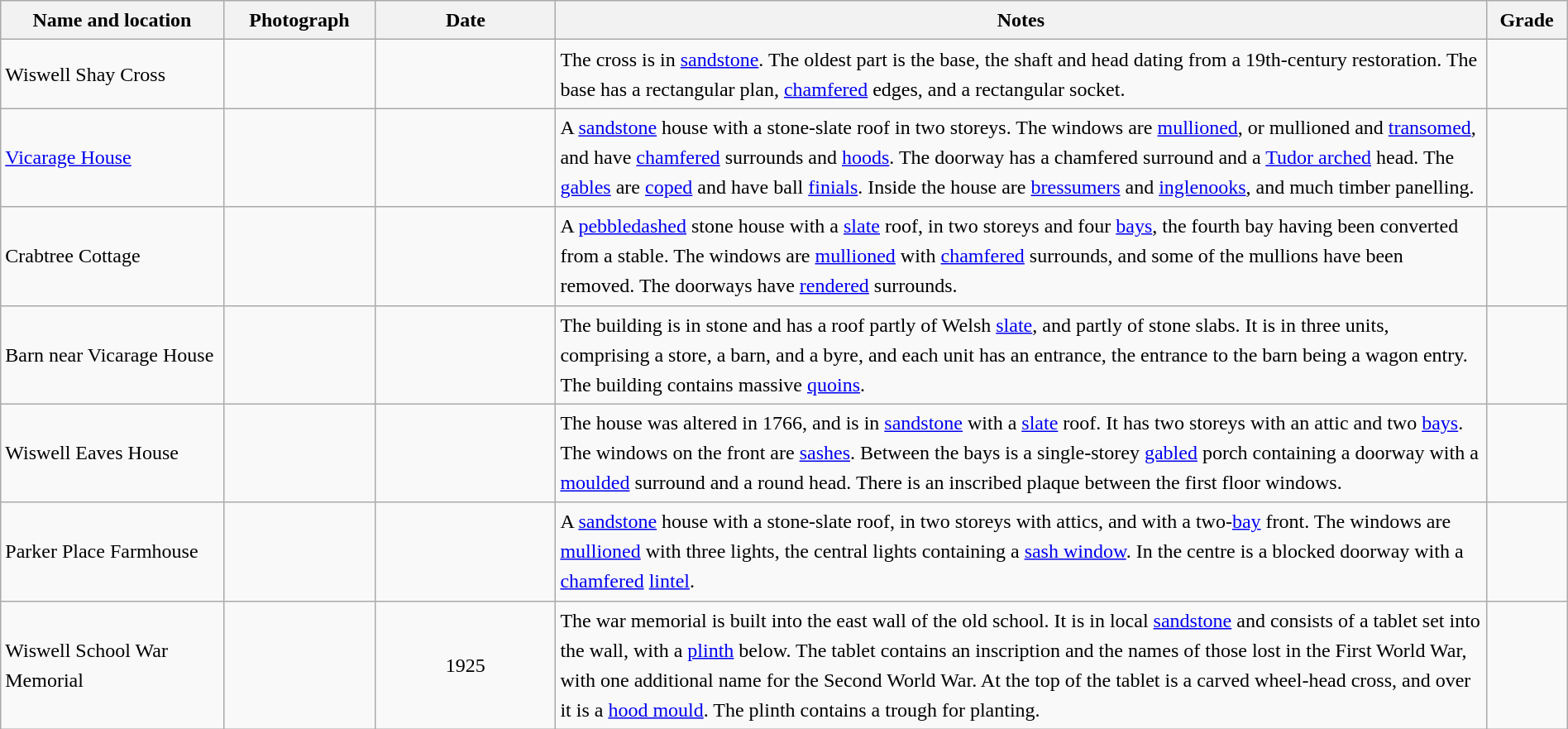<table class="wikitable sortable plainrowheaders" style="width:100%;border:0px;text-align:left;line-height:150%;">
<tr>
<th scope="col"  style="width:150px">Name and location</th>
<th scope="col"  style="width:100px" class="unsortable">Photograph</th>
<th scope="col"  style="width:120px">Date</th>
<th scope="col"  style="width:650px" class="unsortable">Notes</th>
<th scope="col"  style="width:50px">Grade</th>
</tr>
<tr>
<td>Wiswell Shay Cross<br><small></small></td>
<td></td>
<td align="center"></td>
<td>The cross is in <a href='#'>sandstone</a>.  The oldest part is the base, the shaft and head dating from a 19th-century restoration.  The base has a rectangular plan, <a href='#'>chamfered</a> edges, and a rectangular socket.</td>
<td align="center" ></td>
</tr>
<tr>
<td><a href='#'>Vicarage House</a><br><small></small></td>
<td></td>
<td align="center"></td>
<td>A <a href='#'>sandstone</a> house with a stone-slate roof in two storeys.  The windows are <a href='#'>mullioned</a>, or mullioned and <a href='#'>transomed</a>, and have <a href='#'>chamfered</a> surrounds and <a href='#'>hoods</a>.  The doorway has a chamfered surround and a <a href='#'>Tudor arched</a> head.  The <a href='#'>gables</a> are <a href='#'>coped</a> and have ball <a href='#'>finials</a>.  Inside the house are <a href='#'>bressumers</a> and <a href='#'>inglenooks</a>, and much timber panelling.</td>
<td align="center" ></td>
</tr>
<tr>
<td>Crabtree Cottage<br><small></small></td>
<td></td>
<td align="center"></td>
<td>A <a href='#'>pebbledashed</a> stone house with a <a href='#'>slate</a> roof, in two storeys and four <a href='#'>bays</a>, the fourth bay having been converted from a stable.  The windows are <a href='#'>mullioned</a> with <a href='#'>chamfered</a> surrounds, and some of the mullions have been removed.  The doorways have <a href='#'>rendered</a> surrounds.</td>
<td align="center" ></td>
</tr>
<tr>
<td>Barn near Vicarage House<br><small></small></td>
<td></td>
<td align="center"></td>
<td>The building is in stone and has a roof partly of Welsh <a href='#'>slate</a>, and partly of stone slabs.  It is in three units, comprising a store, a barn, and a byre, and each unit has an entrance, the entrance to the barn being a wagon entry.  The building contains massive <a href='#'>quoins</a>.</td>
<td align="center" ></td>
</tr>
<tr>
<td>Wiswell Eaves House<br><small></small></td>
<td></td>
<td align="center"></td>
<td>The house was altered in 1766, and is in <a href='#'>sandstone</a> with a <a href='#'>slate</a> roof.  It has two storeys with an attic and two <a href='#'>bays</a>.  The windows on the front are <a href='#'>sashes</a>.  Between the bays is a single-storey <a href='#'>gabled</a> porch containing a doorway with a <a href='#'>moulded</a> surround and a round head.  There is an inscribed plaque between the first floor windows.</td>
<td align="center" ></td>
</tr>
<tr>
<td>Parker Place Farmhouse<br><small></small></td>
<td></td>
<td align="center"></td>
<td>A <a href='#'>sandstone</a> house with a stone-slate roof, in two storeys with attics, and with a two-<a href='#'>bay</a> front.  The windows are <a href='#'>mullioned</a> with three lights, the central lights containing a <a href='#'>sash window</a>.  In the centre is a blocked doorway with a <a href='#'>chamfered</a> <a href='#'>lintel</a>.</td>
<td align="center" ></td>
</tr>
<tr>
<td>Wiswell School War Memorial<br><small></small></td>
<td></td>
<td align="center">1925</td>
<td>The war memorial is built into the east wall of the old school.  It is in local <a href='#'>sandstone</a> and consists of a tablet set into the wall, with a <a href='#'>plinth</a> below.  The tablet contains an inscription and the names of those lost in the First World War, with one additional name for the Second World War.  At the top of the tablet is a carved wheel-head cross, and over it is a <a href='#'>hood mould</a>.  The plinth contains a trough for planting.</td>
<td align="center" ></td>
</tr>
<tr>
</tr>
</table>
